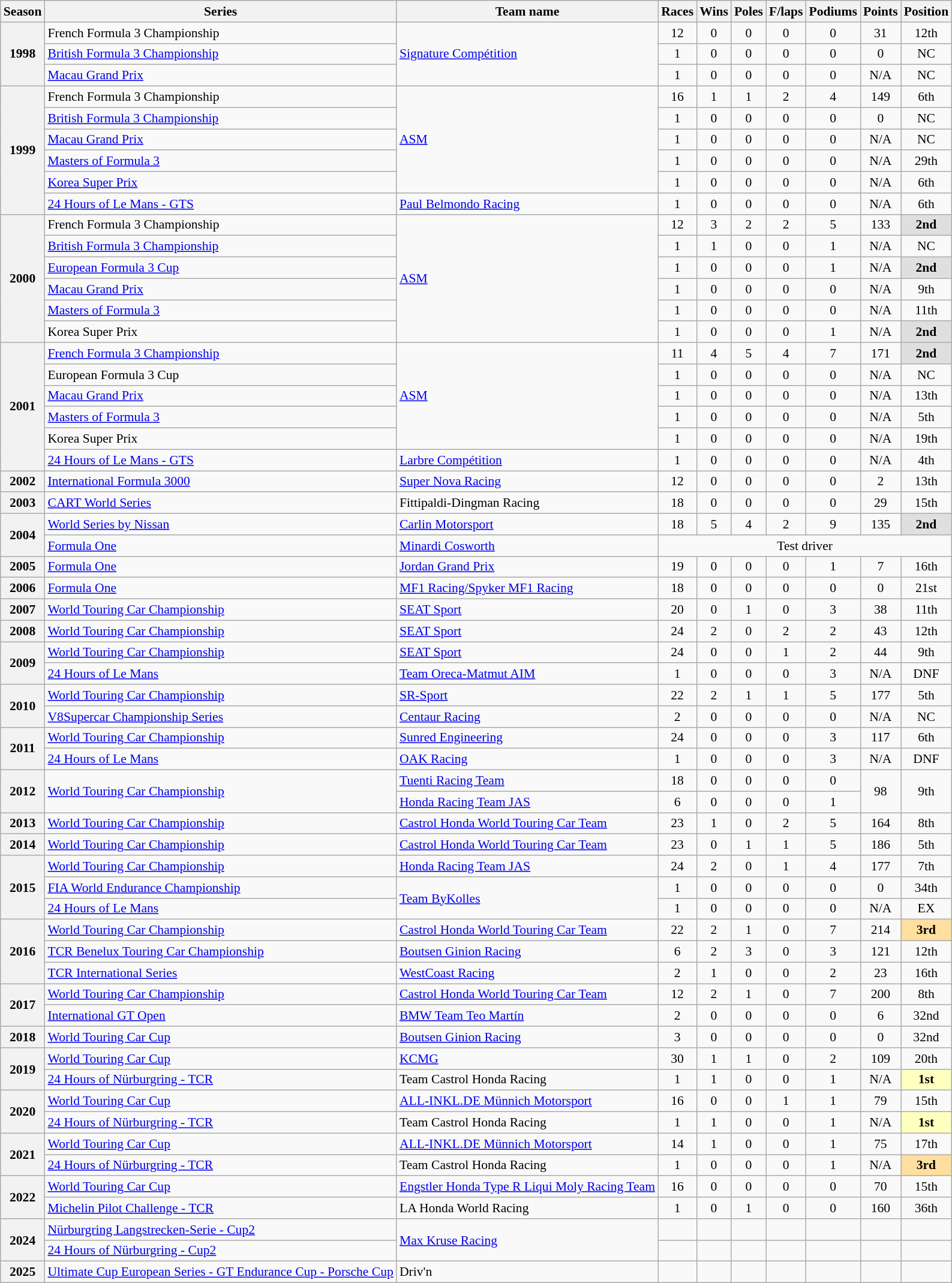<table class="wikitable" style="font-size: 90%; text-align:center">
<tr>
<th>Season</th>
<th>Series</th>
<th>Team name</th>
<th>Races</th>
<th>Wins</th>
<th>Poles</th>
<th>F/laps</th>
<th>Podiums</th>
<th>Points</th>
<th>Position</th>
</tr>
<tr>
<th rowspan=3>1998</th>
<td align=left>French Formula 3 Championship</td>
<td align=left rowspan=3><a href='#'>Signature Compétition</a></td>
<td>12</td>
<td>0</td>
<td>0</td>
<td>0</td>
<td>0</td>
<td>31</td>
<td>12th</td>
</tr>
<tr>
<td align=left><a href='#'>British Formula 3 Championship</a></td>
<td>1</td>
<td>0</td>
<td>0</td>
<td>0</td>
<td>0</td>
<td>0</td>
<td>NC</td>
</tr>
<tr>
<td align=left><a href='#'>Macau Grand Prix</a></td>
<td>1</td>
<td>0</td>
<td>0</td>
<td>0</td>
<td>0</td>
<td>N/A</td>
<td>NC</td>
</tr>
<tr>
<th rowspan=6>1999</th>
<td align=left>French Formula 3 Championship</td>
<td align=left rowspan=5><a href='#'>ASM</a></td>
<td>16</td>
<td>1</td>
<td>1</td>
<td>2</td>
<td>4</td>
<td>149</td>
<td>6th</td>
</tr>
<tr>
<td align=left><a href='#'>British Formula 3 Championship</a></td>
<td>1</td>
<td>0</td>
<td>0</td>
<td>0</td>
<td>0</td>
<td>0</td>
<td>NC</td>
</tr>
<tr>
<td align=left><a href='#'>Macau Grand Prix</a></td>
<td>1</td>
<td>0</td>
<td>0</td>
<td>0</td>
<td>0</td>
<td>N/A</td>
<td>NC</td>
</tr>
<tr>
<td align=left><a href='#'>Masters of Formula 3</a></td>
<td>1</td>
<td>0</td>
<td>0</td>
<td>0</td>
<td>0</td>
<td>N/A</td>
<td>29th</td>
</tr>
<tr>
<td align=left><a href='#'>Korea Super Prix</a></td>
<td>1</td>
<td>0</td>
<td>0</td>
<td>0</td>
<td>0</td>
<td>N/A</td>
<td>6th</td>
</tr>
<tr>
<td align=left><a href='#'>24 Hours of Le Mans - GTS</a></td>
<td align=left><a href='#'>Paul Belmondo Racing</a></td>
<td>1</td>
<td>0</td>
<td>0</td>
<td>0</td>
<td>0</td>
<td>N/A</td>
<td>6th</td>
</tr>
<tr>
<th rowspan=6>2000</th>
<td align=left>French Formula 3 Championship</td>
<td align=left rowspan=6><a href='#'>ASM</a></td>
<td>12</td>
<td>3</td>
<td>2</td>
<td>2</td>
<td>5</td>
<td>133</td>
<td style="background:#DFDFDF;"><strong>2nd</strong></td>
</tr>
<tr>
<td align=left><a href='#'>British Formula 3 Championship</a></td>
<td>1</td>
<td>1</td>
<td>0</td>
<td>0</td>
<td>1</td>
<td>N/A</td>
<td>NC</td>
</tr>
<tr>
<td align=left><a href='#'>European Formula 3 Cup</a></td>
<td>1</td>
<td>0</td>
<td>0</td>
<td>0</td>
<td>1</td>
<td>N/A</td>
<td style="background:#DFDFDF;"><strong>2nd</strong></td>
</tr>
<tr>
<td align=left><a href='#'>Macau Grand Prix</a></td>
<td>1</td>
<td>0</td>
<td>0</td>
<td>0</td>
<td>0</td>
<td>N/A</td>
<td>9th</td>
</tr>
<tr>
<td align=left><a href='#'>Masters of Formula 3</a></td>
<td>1</td>
<td>0</td>
<td>0</td>
<td>0</td>
<td>0</td>
<td>N/A</td>
<td>11th</td>
</tr>
<tr>
<td align=left>Korea Super Prix</td>
<td>1</td>
<td>0</td>
<td>0</td>
<td>0</td>
<td>1</td>
<td>N/A</td>
<td style="background:#DFDFDF;"><strong>2nd</strong></td>
</tr>
<tr>
<th rowspan=6>2001</th>
<td align=left><a href='#'>French Formula 3 Championship</a></td>
<td align=left rowspan=5><a href='#'>ASM</a></td>
<td>11</td>
<td>4</td>
<td>5</td>
<td>4</td>
<td>7</td>
<td>171</td>
<td style="background:#DFDFDF;"><strong>2nd</strong></td>
</tr>
<tr>
<td align=left>European Formula 3 Cup</td>
<td>1</td>
<td>0</td>
<td>0</td>
<td>0</td>
<td>0</td>
<td>N/A</td>
<td>NC</td>
</tr>
<tr>
<td align=left><a href='#'>Macau Grand Prix</a></td>
<td>1</td>
<td>0</td>
<td>0</td>
<td>0</td>
<td>0</td>
<td>N/A</td>
<td>13th</td>
</tr>
<tr>
<td align=left><a href='#'>Masters of Formula 3</a></td>
<td>1</td>
<td>0</td>
<td>0</td>
<td>0</td>
<td>0</td>
<td>N/A</td>
<td>5th</td>
</tr>
<tr>
<td align=left>Korea Super Prix</td>
<td>1</td>
<td>0</td>
<td>0</td>
<td>0</td>
<td>0</td>
<td>N/A</td>
<td>19th</td>
</tr>
<tr>
<td align=left><a href='#'>24 Hours of Le Mans - GTS</a></td>
<td align=left><a href='#'>Larbre Compétition</a></td>
<td>1</td>
<td>0</td>
<td>0</td>
<td>0</td>
<td>0</td>
<td>N/A</td>
<td>4th</td>
</tr>
<tr>
<th>2002</th>
<td align=left><a href='#'>International Formula 3000</a></td>
<td align=left><a href='#'>Super Nova Racing</a></td>
<td>12</td>
<td>0</td>
<td>0</td>
<td>0</td>
<td>0</td>
<td>2</td>
<td>13th</td>
</tr>
<tr>
<th>2003</th>
<td align=left><a href='#'>CART World Series</a></td>
<td align=left>Fittipaldi-Dingman Racing</td>
<td>18</td>
<td>0</td>
<td>0</td>
<td>0</td>
<td>0</td>
<td>29</td>
<td>15th</td>
</tr>
<tr>
<th rowspan=2>2004</th>
<td align=left><a href='#'>World Series by Nissan</a></td>
<td align=left><a href='#'>Carlin Motorsport</a></td>
<td>18</td>
<td>5</td>
<td>4</td>
<td>2</td>
<td>9</td>
<td>135</td>
<td style="background:#DFDFDF;"><strong>2nd</strong></td>
</tr>
<tr>
<td align=left><a href='#'>Formula One</a></td>
<td align=left><a href='#'>Minardi Cosworth</a></td>
<td align="center" colspan=7>Test driver</td>
</tr>
<tr>
<th>2005</th>
<td align=left><a href='#'>Formula One</a></td>
<td align=left><a href='#'>Jordan Grand Prix</a></td>
<td>19</td>
<td>0</td>
<td>0</td>
<td>0</td>
<td>1</td>
<td>7</td>
<td>16th</td>
</tr>
<tr>
<th>2006</th>
<td align=left><a href='#'>Formula One</a></td>
<td align=left><a href='#'>MF1 Racing/Spyker MF1 Racing</a></td>
<td>18</td>
<td>0</td>
<td>0</td>
<td>0</td>
<td>0</td>
<td>0</td>
<td>21st</td>
</tr>
<tr>
<th>2007</th>
<td align=left><a href='#'>World Touring Car Championship</a></td>
<td align=left><a href='#'>SEAT Sport</a></td>
<td>20</td>
<td>0</td>
<td>1</td>
<td>0</td>
<td>3</td>
<td>38</td>
<td>11th</td>
</tr>
<tr>
<th>2008</th>
<td align=left><a href='#'>World Touring Car Championship</a></td>
<td align=left><a href='#'>SEAT Sport</a></td>
<td>24</td>
<td>2</td>
<td>0</td>
<td>2</td>
<td>2</td>
<td>43</td>
<td>12th</td>
</tr>
<tr>
<th rowspan=2>2009</th>
<td align=left><a href='#'>World Touring Car Championship</a></td>
<td align=left><a href='#'>SEAT Sport</a></td>
<td>24</td>
<td>0</td>
<td>0</td>
<td>1</td>
<td>2</td>
<td>44</td>
<td>9th</td>
</tr>
<tr>
<td align=left><a href='#'>24 Hours of Le Mans</a></td>
<td align=left><a href='#'>Team Oreca-Matmut AIM</a></td>
<td>1</td>
<td>0</td>
<td>0</td>
<td>0</td>
<td>3</td>
<td>N/A</td>
<td>DNF</td>
</tr>
<tr>
<th rowspan=2>2010</th>
<td align=left><a href='#'>World Touring Car Championship</a></td>
<td align=left><a href='#'>SR-Sport</a></td>
<td>22</td>
<td>2</td>
<td>1</td>
<td>1</td>
<td>5</td>
<td>177</td>
<td>5th</td>
</tr>
<tr>
<td align=left><a href='#'>V8Supercar Championship Series</a></td>
<td align=left><a href='#'>Centaur Racing</a></td>
<td>2</td>
<td>0</td>
<td>0</td>
<td>0</td>
<td>0</td>
<td>N/A</td>
<td>NC</td>
</tr>
<tr>
<th rowspan=2>2011</th>
<td align=left><a href='#'>World Touring Car Championship</a></td>
<td align=left><a href='#'>Sunred Engineering</a></td>
<td>24</td>
<td>0</td>
<td>0</td>
<td>0</td>
<td>3</td>
<td>117</td>
<td>6th</td>
</tr>
<tr>
<td align=left><a href='#'>24 Hours of Le Mans</a></td>
<td align=left><a href='#'>OAK Racing</a></td>
<td>1</td>
<td>0</td>
<td>0</td>
<td>0</td>
<td>3</td>
<td>N/A</td>
<td>DNF</td>
</tr>
<tr>
<th rowspan=2>2012</th>
<td align=left rowspan=2><a href='#'>World Touring Car Championship</a></td>
<td align=left><a href='#'>Tuenti Racing Team</a></td>
<td>18</td>
<td>0</td>
<td>0</td>
<td>0</td>
<td>0</td>
<td rowspan=2>98</td>
<td rowspan=2>9th</td>
</tr>
<tr>
<td align=left><a href='#'>Honda Racing Team JAS</a></td>
<td>6</td>
<td>0</td>
<td>0</td>
<td>0</td>
<td>1</td>
</tr>
<tr>
<th>2013</th>
<td align=left><a href='#'>World Touring Car Championship</a></td>
<td align=left><a href='#'>Castrol Honda World Touring Car Team</a></td>
<td>23</td>
<td>1</td>
<td>0</td>
<td>2</td>
<td>5</td>
<td>164</td>
<td>8th</td>
</tr>
<tr>
<th>2014</th>
<td align=left><a href='#'>World Touring Car Championship</a></td>
<td align=left><a href='#'>Castrol Honda World Touring Car Team</a></td>
<td>23</td>
<td>0</td>
<td>1</td>
<td>1</td>
<td>5</td>
<td>186</td>
<td>5th</td>
</tr>
<tr>
<th rowspan=3>2015</th>
<td align=left><a href='#'>World Touring Car Championship</a></td>
<td align=left><a href='#'>Honda Racing Team JAS</a></td>
<td>24</td>
<td>2</td>
<td>0</td>
<td>1</td>
<td>4</td>
<td>177</td>
<td>7th</td>
</tr>
<tr>
<td align=left><a href='#'>FIA World Endurance Championship</a></td>
<td align=left rowspan=2><a href='#'>Team ByKolles</a></td>
<td>1</td>
<td>0</td>
<td>0</td>
<td>0</td>
<td>0</td>
<td>0</td>
<td>34th</td>
</tr>
<tr>
<td align=left><a href='#'>24 Hours of Le Mans</a></td>
<td>1</td>
<td>0</td>
<td>0</td>
<td>0</td>
<td>0</td>
<td>N/A</td>
<td>EX</td>
</tr>
<tr>
<th rowspan=3>2016</th>
<td align=left><a href='#'>World Touring Car Championship</a></td>
<td align=left><a href='#'>Castrol Honda World Touring Car Team</a></td>
<td>22</td>
<td>2</td>
<td>1</td>
<td>0</td>
<td>7</td>
<td>214</td>
<td style="background:#FFDF9F;"><strong>3rd</strong></td>
</tr>
<tr>
<td align=left><a href='#'>TCR Benelux Touring Car Championship</a></td>
<td align=left><a href='#'>Boutsen Ginion Racing</a></td>
<td>6</td>
<td>2</td>
<td>3</td>
<td>0</td>
<td>3</td>
<td>121</td>
<td>12th</td>
</tr>
<tr>
<td align=left><a href='#'>TCR International Series</a></td>
<td align=left><a href='#'>WestCoast Racing</a></td>
<td>2</td>
<td>1</td>
<td>0</td>
<td>0</td>
<td>2</td>
<td>23</td>
<td>16th</td>
</tr>
<tr>
<th rowspan=2>2017</th>
<td align=left><a href='#'>World Touring Car Championship</a></td>
<td align=left><a href='#'>Castrol Honda World Touring Car Team</a></td>
<td>12</td>
<td>2</td>
<td>1</td>
<td>0</td>
<td>7</td>
<td>200</td>
<td>8th</td>
</tr>
<tr>
<td align=left><a href='#'>International GT Open</a></td>
<td align=left><a href='#'>BMW Team Teo Martín</a></td>
<td>2</td>
<td>0</td>
<td>0</td>
<td>0</td>
<td>0</td>
<td>6</td>
<td>32nd</td>
</tr>
<tr>
<th>2018</th>
<td align=left><a href='#'>World Touring Car Cup</a></td>
<td align=left><a href='#'>Boutsen Ginion Racing</a></td>
<td>3</td>
<td>0</td>
<td>0</td>
<td>0</td>
<td>0</td>
<td>0</td>
<td>32nd</td>
</tr>
<tr>
<th rowspan="2">2019</th>
<td align=left><a href='#'>World Touring Car Cup</a></td>
<td align=left><a href='#'>KCMG</a></td>
<td>30</td>
<td>1</td>
<td>1</td>
<td>0</td>
<td>2</td>
<td>109</td>
<td>20th</td>
</tr>
<tr>
<td align=left><a href='#'>24 Hours of Nürburgring - TCR</a></td>
<td align=left>Team Castrol Honda Racing</td>
<td>1</td>
<td>1</td>
<td>0</td>
<td>0</td>
<td>1</td>
<td>N/A</td>
<td style="background:#FFFFBF;"><strong>1st</strong></td>
</tr>
<tr>
<th rowspan="2">2020</th>
<td align=left><a href='#'>World Touring Car Cup</a></td>
<td align=left><a href='#'>ALL-INKL.DE Münnich Motorsport</a></td>
<td>16</td>
<td>0</td>
<td>0</td>
<td>1</td>
<td>1</td>
<td>79</td>
<td>15th</td>
</tr>
<tr>
<td align=left><a href='#'>24 Hours of Nürburgring - TCR</a></td>
<td align=left>Team Castrol Honda Racing</td>
<td>1</td>
<td>1</td>
<td>0</td>
<td>0</td>
<td>1</td>
<td>N/A</td>
<td style="background:#FFFFBF;"><strong>1st</strong></td>
</tr>
<tr>
<th rowspan="2">2021</th>
<td align=left><a href='#'>World Touring Car Cup</a></td>
<td align=left><a href='#'>ALL-INKL.DE Münnich Motorsport</a></td>
<td>14</td>
<td>1</td>
<td>0</td>
<td>0</td>
<td>1</td>
<td>75</td>
<td>17th</td>
</tr>
<tr>
<td align=left><a href='#'>24 Hours of Nürburgring - TCR</a></td>
<td align=left>Team Castrol Honda Racing</td>
<td>1</td>
<td>0</td>
<td>0</td>
<td>0</td>
<td>1</td>
<td>N/A</td>
<td style="background:#FFDF9F;"><strong>3rd</strong></td>
</tr>
<tr>
<th rowspan="2">2022</th>
<td align=left><a href='#'>World Touring Car Cup</a></td>
<td align=left><a href='#'>Engstler Honda Type R Liqui Moly Racing Team</a></td>
<td>16</td>
<td>0</td>
<td>0</td>
<td>0</td>
<td>0</td>
<td>70</td>
<td>15th</td>
</tr>
<tr>
<td align=left><a href='#'>Michelin Pilot Challenge - TCR</a></td>
<td align=left>LA Honda World Racing</td>
<td>1</td>
<td>0</td>
<td>1</td>
<td>0</td>
<td>0</td>
<td>160</td>
<td>36th</td>
</tr>
<tr>
<th rowspan="2">2024</th>
<td align=left><a href='#'>Nürburgring Langstrecken-Serie - Cup2</a></td>
<td rowspan="2" align="left"><a href='#'>Max Kruse Racing</a></td>
<td></td>
<td></td>
<td></td>
<td></td>
<td></td>
<td></td>
<td></td>
</tr>
<tr>
<td align=left><a href='#'>24 Hours of Nürburgring - Cup2</a></td>
<td></td>
<td></td>
<td></td>
<td></td>
<td></td>
<td></td>
<td></td>
</tr>
<tr>
<th>2025</th>
<td align=left><a href='#'>Ultimate Cup European Series - GT Endurance Cup - Porsche Cup</a></td>
<td align=left>Driv'n</td>
<td></td>
<td></td>
<td></td>
<td></td>
<td></td>
<td></td>
<td></td>
</tr>
</table>
